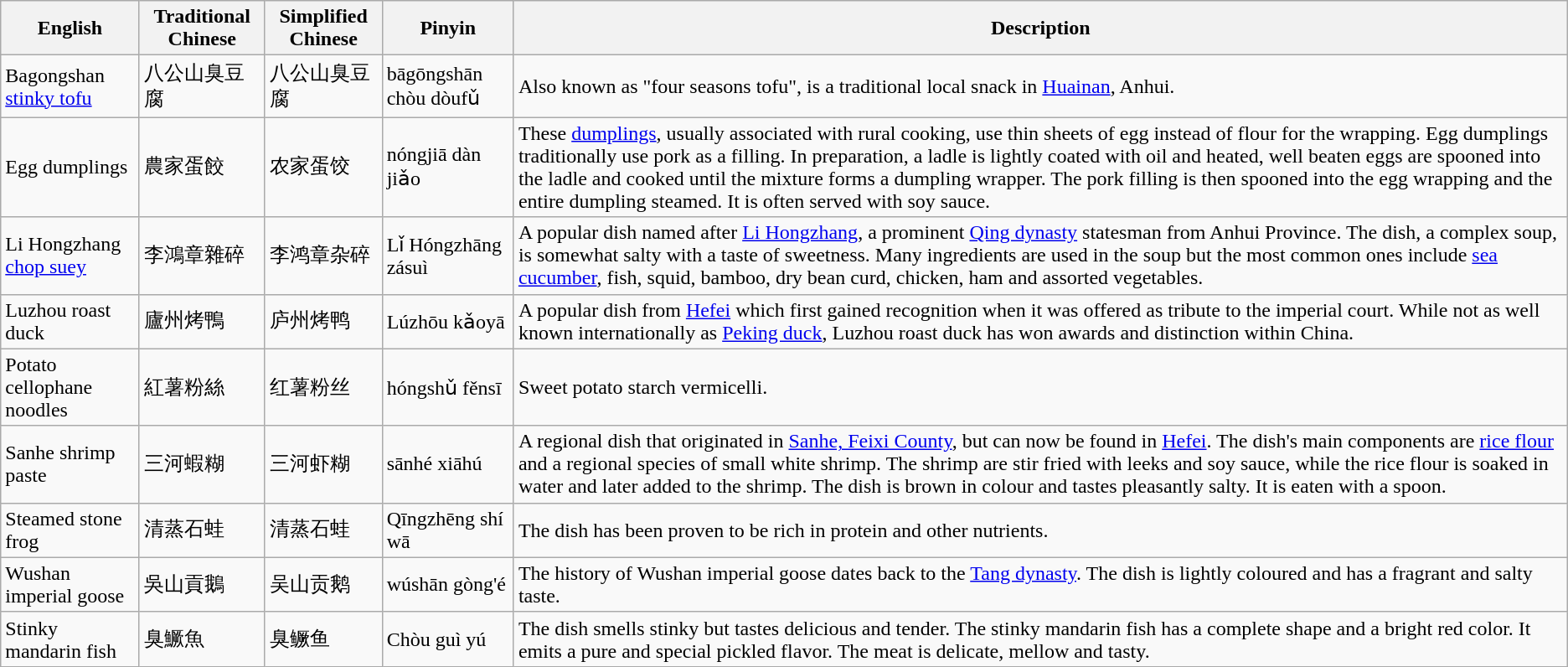<table class="wikitable">
<tr>
<th>English</th>
<th>Traditional Chinese</th>
<th>Simplified Chinese</th>
<th>Pinyin</th>
<th>Description</th>
</tr>
<tr>
<td>Bagongshan <a href='#'>stinky tofu</a></td>
<td>八公山臭豆腐</td>
<td>八公山臭豆腐</td>
<td>bāgōngshān chòu dòufǔ</td>
<td>Also known as "four seasons tofu", is a traditional local snack in <a href='#'>Huainan</a>, Anhui.</td>
</tr>
<tr>
<td>Egg dumplings</td>
<td>農家蛋餃</td>
<td>农家蛋饺</td>
<td>nóngjiā dàn jiǎo</td>
<td>These <a href='#'>dumplings</a>, usually associated with rural cooking, use thin sheets of egg instead of flour for the wrapping. Egg dumplings traditionally use pork as a filling. In preparation, a ladle is lightly coated with oil and heated, well beaten eggs are spooned into the ladle and cooked until the mixture forms a dumpling wrapper. The pork filling is then spooned into the egg wrapping and the entire dumpling steamed. It is often served with soy sauce.</td>
</tr>
<tr>
<td>Li Hongzhang <a href='#'>chop suey</a></td>
<td>李鴻章雜碎</td>
<td>李鸿章杂碎</td>
<td>Lǐ Hóngzhāng zásuì</td>
<td>A popular dish named after <a href='#'>Li Hongzhang</a>, a prominent <a href='#'>Qing dynasty</a> statesman from Anhui Province. The dish, a complex soup, is somewhat salty with a taste of sweetness. Many ingredients are used in the soup but the most common ones include <a href='#'>sea cucumber</a>, fish, squid, bamboo, dry bean curd, chicken, ham and assorted vegetables.</td>
</tr>
<tr>
<td>Luzhou roast duck</td>
<td>廬州烤鴨</td>
<td>庐州烤鸭</td>
<td>Lúzhōu kǎoyā</td>
<td>A popular dish from <a href='#'>Hefei</a> which first gained recognition when it was offered as tribute to the imperial court. While not as well known internationally as <a href='#'>Peking duck</a>, Luzhou roast duck has won awards and distinction within China.</td>
</tr>
<tr>
<td>Potato cellophane noodles</td>
<td>紅薯粉絲</td>
<td>红薯粉丝</td>
<td>hóngshǔ fěnsī</td>
<td>Sweet potato starch vermicelli.</td>
</tr>
<tr>
<td>Sanhe shrimp paste</td>
<td>三河蝦糊</td>
<td>三河虾糊</td>
<td>sānhé xiāhú</td>
<td>A regional dish that originated in <a href='#'>Sanhe, Feixi County</a>, but can now be found in <a href='#'>Hefei</a>. The dish's main components are <a href='#'>rice flour</a> and a regional species of small white shrimp. The shrimp are stir fried with leeks and soy sauce, while the rice flour is soaked in water and later added to the shrimp. The dish is brown in colour and tastes pleasantly salty. It is eaten with a spoon.</td>
</tr>
<tr>
<td>Steamed stone frog</td>
<td>清蒸石蛙</td>
<td>清蒸石蛙</td>
<td>Qīngzhēng shí wā</td>
<td>The dish has been proven to be rich in protein and other nutrients.</td>
</tr>
<tr>
<td>Wushan imperial goose</td>
<td>吳山貢鵝</td>
<td>吴山贡鹅</td>
<td>wúshān gòng'é</td>
<td>The history of Wushan imperial goose dates back to the <a href='#'>Tang dynasty</a>. The dish is lightly coloured and has a fragrant and salty taste.</td>
</tr>
<tr>
<td>Stinky mandarin fish</td>
<td>臭鱖魚</td>
<td>臭鳜鱼</td>
<td>Chòu guì yú</td>
<td>The dish smells stinky but tastes delicious and tender. The stinky mandarin fish has a complete shape and a bright red color. It emits a pure and special pickled flavor. The meat is delicate, mellow and tasty.</td>
</tr>
</table>
